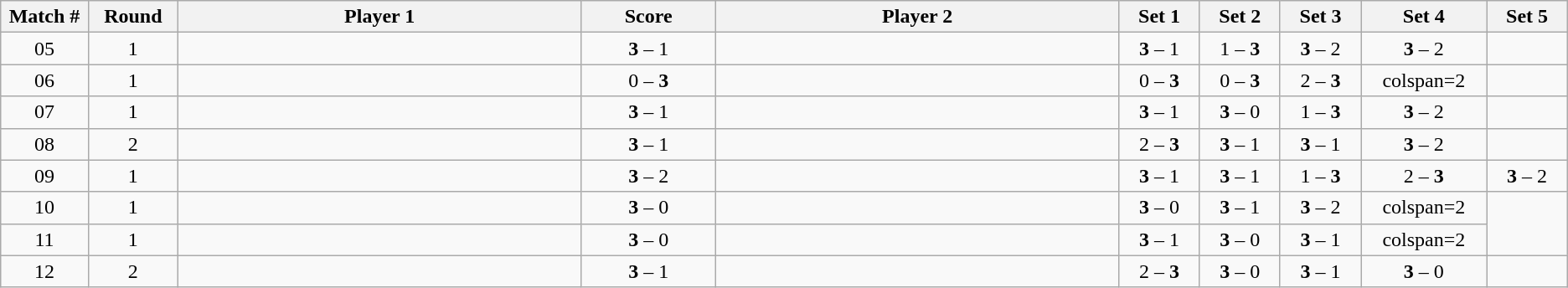<table class="wikitable">
<tr>
<th width="2%">Match #</th>
<th width="2%">Round</th>
<th width="15%">Player 1</th>
<th width="5%">Score</th>
<th width="15%">Player 2</th>
<th width="3%">Set 1</th>
<th width="3%">Set 2</th>
<th width="3%">Set 3</th>
<th width="3%">Set 4</th>
<th width="3%">Set 5</th>
</tr>
<tr style=text-align:center;">
<td>05</td>
<td>1</td>
<td></td>
<td><strong>3</strong> – 1</td>
<td></td>
<td><strong>3</strong> – 1</td>
<td>1 – <strong>3</strong></td>
<td><strong>3</strong> – 2</td>
<td><strong>3</strong> – 2</td>
<td></td>
</tr>
<tr style=text-align:center;">
<td>06</td>
<td>1</td>
<td></td>
<td>0 – <strong>3</strong></td>
<td></td>
<td>0 – <strong>3</strong></td>
<td>0 – <strong>3</strong></td>
<td>2 – <strong>3</strong></td>
<td>colspan=2</td>
</tr>
<tr style=text-align:center;">
<td>07</td>
<td>1</td>
<td></td>
<td><strong>3</strong> – 1</td>
<td></td>
<td><strong>3</strong> – 1</td>
<td><strong>3</strong> – 0</td>
<td>1 – <strong>3</strong></td>
<td><strong>3</strong> – 2</td>
<td></td>
</tr>
<tr style=text-align:center;">
<td>08</td>
<td>2</td>
<td></td>
<td><strong>3</strong> – 1</td>
<td></td>
<td>2 – <strong>3</strong></td>
<td><strong>3</strong> – 1</td>
<td><strong>3</strong> – 1</td>
<td><strong>3</strong> – 2</td>
<td></td>
</tr>
<tr style=text-align:center;">
<td>09</td>
<td>1</td>
<td></td>
<td><strong>3</strong> – 2</td>
<td></td>
<td><strong>3</strong> – 1</td>
<td><strong>3</strong> – 1</td>
<td>1 – <strong>3</strong></td>
<td>2 – <strong>3</strong></td>
<td><strong>3</strong> – 2</td>
</tr>
<tr style=text-align:center;">
<td>10</td>
<td>1</td>
<td></td>
<td><strong>3</strong> – 0</td>
<td></td>
<td><strong>3</strong> – 0</td>
<td><strong>3</strong> – 1</td>
<td><strong>3</strong> – 2</td>
<td>colspan=2</td>
</tr>
<tr style=text-align:center;">
<td>11</td>
<td>1</td>
<td></td>
<td><strong>3</strong> – 0</td>
<td></td>
<td><strong>3</strong> – 1</td>
<td><strong>3</strong> – 0</td>
<td><strong>3</strong> – 1</td>
<td>colspan=2</td>
</tr>
<tr style=text-align:center;">
<td>12</td>
<td>2</td>
<td></td>
<td><strong>3</strong> – 1</td>
<td></td>
<td>2 – <strong>3</strong></td>
<td><strong>3</strong> – 0</td>
<td><strong>3</strong> – 1</td>
<td><strong>3</strong> – 0</td>
<td></td>
</tr>
</table>
